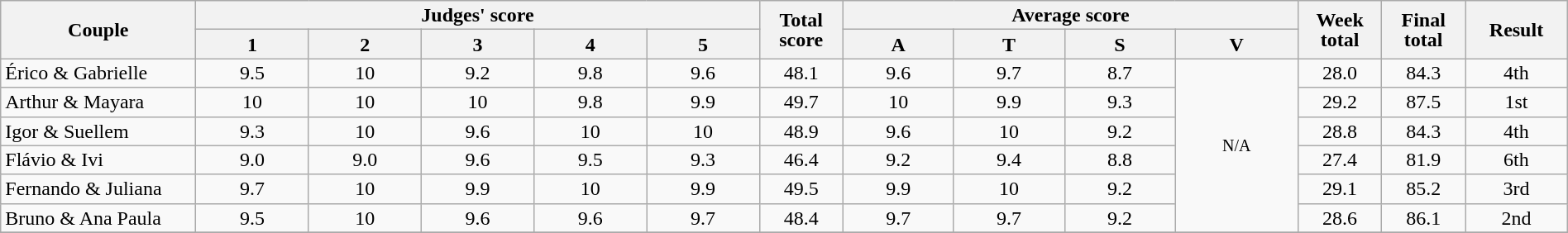<table class="wikitable" style="font-size:100%; line-height:16px; text-align:center" width="100%">
<tr>
<th rowspan=2 width=150>Couple</th>
<th colspan=5 width=185>Judges' score</th>
<th rowspan=2 width=060>Total score</th>
<th colspan=4 width=148>Average score</th>
<th rowspan=2 width=060>Week total</th>
<th rowspan=2 width=060>Final total</th>
<th rowspan=2 width=075>Result</th>
</tr>
<tr>
<th>1</th>
<th>2</th>
<th>3</th>
<th>4</th>
<th>5</th>
<th>A</th>
<th>T</th>
<th>S</th>
<th>V</th>
</tr>
<tr>
<td align="left">Érico & Gabrielle</td>
<td>9.5</td>
<td>10</td>
<td>9.2</td>
<td>9.8</td>
<td>9.6</td>
<td>48.1</td>
<td>9.6</td>
<td>9.7</td>
<td>8.7</td>
<td rowspan=6><small>N/A</small></td>
<td>28.0</td>
<td>84.3</td>
<td>4th</td>
</tr>
<tr>
<td align="left">Arthur & Mayara</td>
<td>10</td>
<td>10</td>
<td>10</td>
<td>9.8</td>
<td>9.9</td>
<td>49.7</td>
<td>10</td>
<td>9.9</td>
<td>9.3</td>
<td>29.2</td>
<td>87.5</td>
<td>1st</td>
</tr>
<tr>
<td align="left">Igor & Suellem</td>
<td>9.3</td>
<td>10</td>
<td>9.6</td>
<td>10</td>
<td>10</td>
<td>48.9</td>
<td>9.6</td>
<td>10</td>
<td>9.2</td>
<td>28.8</td>
<td>84.3</td>
<td>4th</td>
</tr>
<tr>
<td align="left">Flávio & Ivi</td>
<td>9.0</td>
<td>9.0</td>
<td>9.6</td>
<td>9.5</td>
<td>9.3</td>
<td>46.4</td>
<td>9.2</td>
<td>9.4</td>
<td>8.8</td>
<td>27.4</td>
<td>81.9</td>
<td>6th</td>
</tr>
<tr>
<td align="left">Fernando & Juliana</td>
<td>9.7</td>
<td>10</td>
<td>9.9</td>
<td>10</td>
<td>9.9</td>
<td>49.5</td>
<td>9.9</td>
<td>10</td>
<td>9.2</td>
<td>29.1</td>
<td>85.2</td>
<td>3rd</td>
</tr>
<tr>
<td align="left">Bruno & Ana Paula</td>
<td>9.5</td>
<td>10</td>
<td>9.6</td>
<td>9.6</td>
<td>9.7</td>
<td>48.4</td>
<td>9.7</td>
<td>9.7</td>
<td>9.2</td>
<td>28.6</td>
<td>86.1</td>
<td>2nd</td>
</tr>
<tr>
</tr>
</table>
